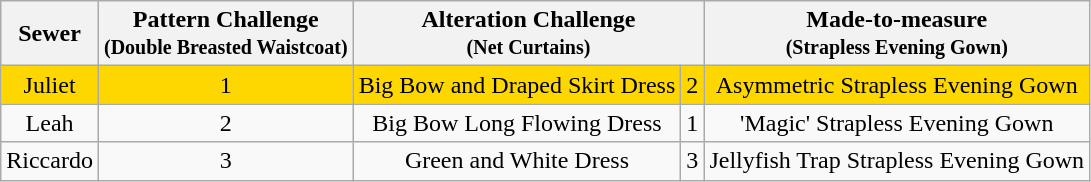<table class="wikitable" style="text-align:center;">
<tr>
<th>Sewer</th>
<th>Pattern Challenge<br><small>(Double Breasted Waistcoat)</small></th>
<th Colspan=2>Alteration Challenge<br><small>(Net Curtains)</small></th>
<th>Made-to-measure<br><small>(Strapless Evening Gown)</small></th>
</tr>
<tr style="background:Gold">
<td>Juliet</td>
<td>1</td>
<td>Big Bow and Draped Skirt Dress</td>
<td>2</td>
<td>Asymmetric Strapless Evening Gown</td>
</tr>
<tr>
<td>Leah</td>
<td>2</td>
<td>Big Bow Long Flowing Dress</td>
<td>1</td>
<td>'Magic' Strapless Evening Gown</td>
</tr>
<tr>
<td>Riccardo</td>
<td>3</td>
<td>Green and White Dress</td>
<td>3</td>
<td>Jellyfish Trap Strapless Evening Gown</td>
</tr>
</table>
